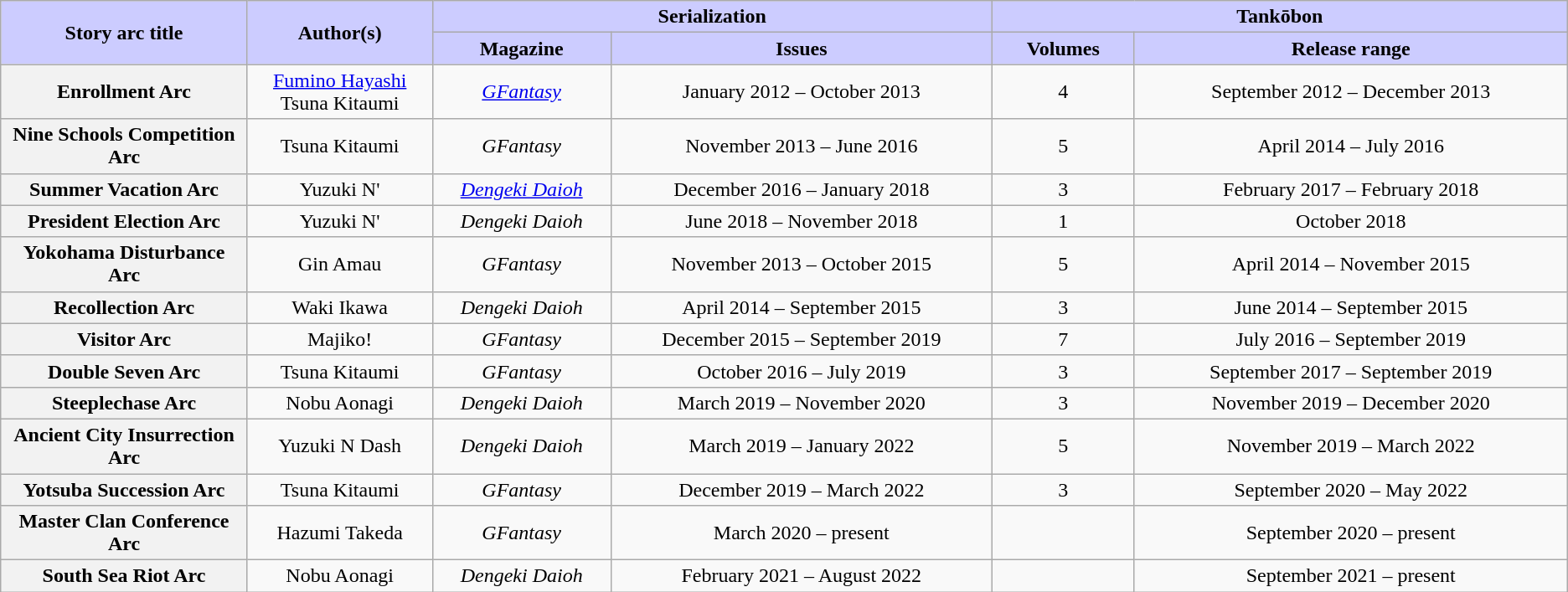<table class="wikitable" style="text-align: center">
<tr>
<th scope="column" style="background: #CCF;" rowspan=2 width="8%">Story arc title</th>
<th scope="column" style="background: #CCF;" rowspan=2 width="6%">Author(s)</th>
<th scope="column" style="background: #CCF;" colspan=2 width="18%">Serialization</th>
<th scope="column" style="background: #CCF;" colspan=2 width="18%">Tankōbon</th>
</tr>
<tr>
<th scope="column" style="background: #CCF;">Magazine</th>
<th scope="column" style="background: #CCF;">Issues</th>
<th scope="column" style="background: #CCF;">Volumes</th>
<th scope="column" style="background: #CCF;">Release range</th>
</tr>
<tr>
<th scope="row">Enrollment Arc</th>
<td><a href='#'>Fumino Hayashi</a><br>Tsuna Kitaumi</td>
<td><em><a href='#'>GFantasy</a></em></td>
<td>January 2012 – October 2013</td>
<td>4</td>
<td>September 2012 – December 2013</td>
</tr>
<tr>
<th scope="row">Nine Schools Competition Arc</th>
<td>Tsuna Kitaumi</td>
<td><em>GFantasy</em></td>
<td>November 2013 – June 2016</td>
<td>5</td>
<td>April 2014 – July 2016</td>
</tr>
<tr>
<th scope="row">Summer Vacation Arc</th>
<td>Yuzuki N'</td>
<td><em><a href='#'>Dengeki Daioh</a></em></td>
<td>December 2016 – January 2018</td>
<td>3</td>
<td>February 2017 – February 2018</td>
</tr>
<tr>
<th scope="row">President Election Arc</th>
<td>Yuzuki N'</td>
<td><em>Dengeki Daioh</em></td>
<td>June 2018 – November 2018</td>
<td>1</td>
<td>October 2018</td>
</tr>
<tr>
<th scope="row">Yokohama Disturbance Arc</th>
<td>Gin Amau</td>
<td><em>GFantasy</em></td>
<td>November 2013 – October 2015</td>
<td>5</td>
<td>April 2014 – November 2015</td>
</tr>
<tr>
<th scope="row">Recollection Arc</th>
<td>Waki Ikawa</td>
<td><em>Dengeki Daioh</em></td>
<td>April 2014 – September 2015</td>
<td>3</td>
<td>June 2014 – September 2015</td>
</tr>
<tr>
<th scope="row">Visitor Arc</th>
<td>Majiko!</td>
<td><em>GFantasy</em></td>
<td>December 2015 – September 2019</td>
<td>7</td>
<td>July 2016 – September 2019</td>
</tr>
<tr>
<th scope="row">Double Seven Arc</th>
<td>Tsuna Kitaumi</td>
<td><em>GFantasy</em></td>
<td>October 2016 – July 2019</td>
<td>3</td>
<td>September 2017 – September 2019</td>
</tr>
<tr>
<th scope="row">Steeplechase Arc</th>
<td>Nobu Aonagi</td>
<td><em>Dengeki Daioh</em></td>
<td>March 2019 – November 2020</td>
<td>3</td>
<td>November 2019 – December 2020</td>
</tr>
<tr>
<th scope="row">Ancient City Insurrection Arc</th>
<td>Yuzuki N Dash</td>
<td><em>Dengeki Daioh</em></td>
<td>March 2019 – January 2022</td>
<td>5</td>
<td>November 2019 – March 2022</td>
</tr>
<tr>
<th scope="row">Yotsuba Succession Arc</th>
<td>Tsuna Kitaumi</td>
<td><em>GFantasy</em></td>
<td>December 2019 – March 2022</td>
<td>3</td>
<td>September 2020 – May 2022</td>
</tr>
<tr>
<th scope="row">Master Clan Conference Arc</th>
<td>Hazumi Takeda</td>
<td><em>GFantasy</em></td>
<td>March 2020 – present</td>
<td></td>
<td>September 2020 – present</td>
</tr>
<tr>
<th scope="row">South Sea Riot Arc</th>
<td>Nobu Aonagi</td>
<td><em>Dengeki Daioh</em></td>
<td>February 2021 – August 2022</td>
<td></td>
<td>September 2021 – present</td>
</tr>
</table>
